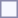<table style="border:1px solid #8888aa; background-color:#f7f8ff; padding:5px; font-size:95%; margin: 0px 12px 12px 0px;">
</table>
